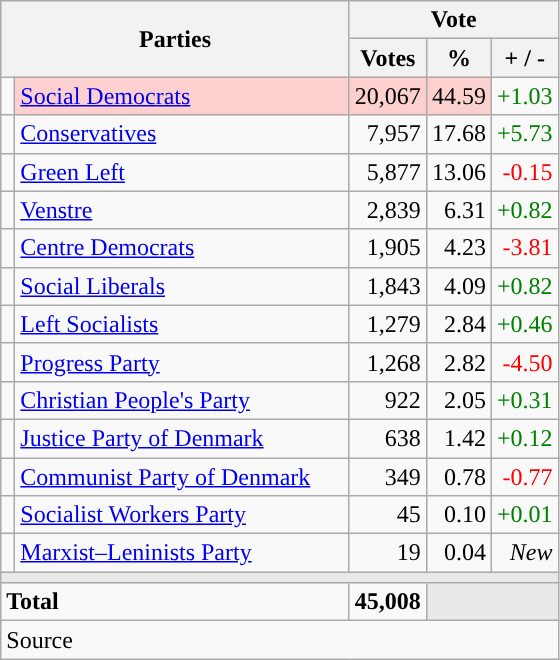<table class="wikitable" style="text-align:right;">
<tr>
<th style="text-align:centre;" rowspan="2" colspan="2" width="225">Parties</th>
<th colspan="3">Vote</th>
</tr>
<tr>
<th width="15">Votes</th>
<th width="15">%</th>
<th width="15">+ / -</th>
</tr>
<tr>
<td width="2" style="color:inherit;background:"></td>
<td bgcolor=#fbd0ce  align="left"><a href='#'>Social Democrats</a></td>
<td bgcolor=#fbd0ce>20,067</td>
<td bgcolor=#fbd0ce>44.59</td>
<td style=color:green;>+1.03</td>
</tr>
<tr>
<td width="2" style="color:inherit;background:"></td>
<td align="left"><a href='#'>Conservatives</a></td>
<td>7,957</td>
<td>17.68</td>
<td style=color:green;>+5.73</td>
</tr>
<tr>
<td width="2" style="color:inherit;background:"></td>
<td align="left"><a href='#'>Green Left</a></td>
<td>5,877</td>
<td>13.06</td>
<td style=color:red;>-0.15</td>
</tr>
<tr>
<td width="2" style="color:inherit;background:"></td>
<td align="left"><a href='#'>Venstre</a></td>
<td>2,839</td>
<td>6.31</td>
<td style=color:green;>+0.82</td>
</tr>
<tr>
<td width="2" style="color:inherit;background:"></td>
<td align="left"><a href='#'>Centre Democrats</a></td>
<td>1,905</td>
<td>4.23</td>
<td style=color:red;>-3.81</td>
</tr>
<tr>
<td width="2" style="color:inherit;background:"></td>
<td align="left"><a href='#'>Social Liberals</a></td>
<td>1,843</td>
<td>4.09</td>
<td style=color:green;>+0.82</td>
</tr>
<tr>
<td width="2" style="color:inherit;background:"></td>
<td align="left"><a href='#'>Left Socialists</a></td>
<td>1,279</td>
<td>2.84</td>
<td style=color:green;>+0.46</td>
</tr>
<tr>
<td width="2" style="color:inherit;background:"></td>
<td align="left"><a href='#'>Progress Party</a></td>
<td>1,268</td>
<td>2.82</td>
<td style=color:red;>-4.50</td>
</tr>
<tr>
<td width="2" style="color:inherit;background:"></td>
<td align="left"><a href='#'>Christian People's Party</a></td>
<td>922</td>
<td>2.05</td>
<td style=color:green;>+0.31</td>
</tr>
<tr>
<td width="2" style="color:inherit;background:"></td>
<td align="left"><a href='#'>Justice Party of Denmark</a></td>
<td>638</td>
<td>1.42</td>
<td style=color:green;>+0.12</td>
</tr>
<tr>
<td width="2" style="color:inherit;background:"></td>
<td align="left"><a href='#'>Communist Party of Denmark</a></td>
<td>349</td>
<td>0.78</td>
<td style=color:red;>-0.77</td>
</tr>
<tr>
<td width="2" style="color:inherit;background:"></td>
<td align="left"><a href='#'>Socialist Workers Party</a></td>
<td>45</td>
<td>0.10</td>
<td style=color:green;>+0.01</td>
</tr>
<tr>
<td width="2" style="color:inherit;background:"></td>
<td align="left"><a href='#'>Marxist–Leninists Party</a></td>
<td>19</td>
<td>0.04</td>
<td><em>New</em></td>
</tr>
<tr>
<td colspan="7" bgcolor="#E9E9E9"></td>
</tr>
<tr>
<td align="left" colspan="2"><strong>Total</strong></td>
<td><strong>45,008</strong></td>
<td bgcolor="#E9E9E9" colspan="2"></td>
</tr>
<tr>
<td align="left" colspan="6">Source</td>
</tr>
</table>
